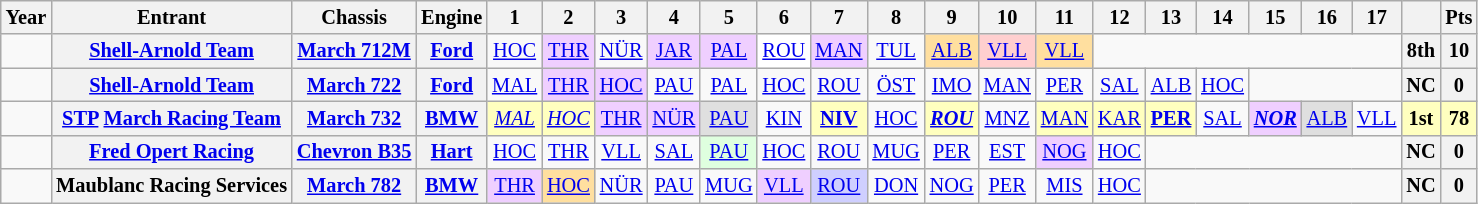<table class="wikitable" style="text-align:center; font-size:85%">
<tr>
<th>Year</th>
<th>Entrant</th>
<th>Chassis</th>
<th>Engine</th>
<th>1</th>
<th>2</th>
<th>3</th>
<th>4</th>
<th>5</th>
<th>6</th>
<th>7</th>
<th>8</th>
<th>9</th>
<th>10</th>
<th>11</th>
<th>12</th>
<th>13</th>
<th>14</th>
<th>15</th>
<th>16</th>
<th>17</th>
<th></th>
<th>Pts</th>
</tr>
<tr>
<td></td>
<th nowrap><a href='#'>Shell-Arnold Team</a></th>
<th nowrap><a href='#'>March 712M</a></th>
<th nowrap><a href='#'>Ford</a></th>
<td><a href='#'>HOC</a></td>
<td style="background:#EFCFFF;"><a href='#'>THR</a><br></td>
<td><a href='#'>NÜR</a></td>
<td style="background:#EFCFFF;"><a href='#'>JAR</a><br></td>
<td style="background:#EFCFFF;"><a href='#'>PAL</a><br></td>
<td style="background:#FFFFFF;"><a href='#'>ROU</a><br></td>
<td style="background:#EFCFFF;"><a href='#'>MAN</a><br></td>
<td><a href='#'>TUL</a></td>
<td style="background:#FFDF9F;"><a href='#'>ALB</a><br><small></small></td>
<td style="background:#FFCFCF;"><a href='#'>VLL</a><br></td>
<td style="background:#FFDF9F;"><a href='#'>VLL</a><br></td>
<td colspan=6></td>
<th>8th</th>
<th>10</th>
</tr>
<tr>
<td></td>
<th nowrap><a href='#'>Shell-Arnold Team</a></th>
<th nowrap><a href='#'>March 722</a></th>
<th nowrap><a href='#'>Ford</a></th>
<td><a href='#'>MAL</a></td>
<td style="background:#EFCFFF;"><a href='#'>THR</a><br></td>
<td style="background:#EFCFFF;"><a href='#'>HOC</a><br></td>
<td><a href='#'>PAU</a></td>
<td><a href='#'>PAL</a></td>
<td><a href='#'>HOC</a></td>
<td><a href='#'>ROU</a></td>
<td><a href='#'>ÖST</a></td>
<td><a href='#'>IMO</a></td>
<td><a href='#'>MAN</a></td>
<td><a href='#'>PER</a></td>
<td><a href='#'>SAL</a></td>
<td><a href='#'>ALB</a></td>
<td><a href='#'>HOC</a></td>
<td colspan=3></td>
<th>NC</th>
<th>0</th>
</tr>
<tr>
<td></td>
<th nowrap><a href='#'>STP</a> <a href='#'>March Racing Team</a></th>
<th nowrap><a href='#'>March 732</a></th>
<th nowrap><a href='#'>BMW</a></th>
<td style="background:#FFFFBF;"><em><a href='#'>MAL</a></em><br></td>
<td style="background:#FFFFBF;"><em><a href='#'>HOC</a></em><br></td>
<td style="background:#EFCFFF;"><a href='#'>THR</a><br></td>
<td style="background:#EFCFFF;"><a href='#'>NÜR</a><br></td>
<td style="background:#DFDFDF;"><a href='#'>PAU</a><br><small></small></td>
<td><a href='#'>KIN</a></td>
<td style="background:#FFFFBF;"><strong><a href='#'>NIV</a></strong><br></td>
<td><a href='#'>HOC</a></td>
<td style="background:#FFFFBF;"><strong><em><a href='#'>ROU</a></em></strong><br></td>
<td><a href='#'>MNZ</a></td>
<td style="background:#FFFFBF;"><a href='#'>MAN</a><br></td>
<td style="background:#FFFFBF;"><a href='#'>KAR</a><br></td>
<td style="background:#FFFFBF;"><strong><a href='#'>PER</a></strong><br></td>
<td><a href='#'>SAL</a></td>
<td style="background:#EFCFFF;"><strong><em><a href='#'>NOR</a></em></strong><br></td>
<td style="background:#DFDFDF;"><a href='#'>ALB</a><br></td>
<td><a href='#'>VLL</a></td>
<th style="background:#FFFFBF;">1st</th>
<th style="background:#FFFFBF;">78</th>
</tr>
<tr>
<td></td>
<th nowrap><a href='#'>Fred Opert Racing</a></th>
<th nowrap><a href='#'>Chevron B35</a></th>
<th nowrap><a href='#'>Hart</a></th>
<td><a href='#'>HOC</a></td>
<td><a href='#'>THR</a></td>
<td><a href='#'>VLL</a></td>
<td><a href='#'>SAL</a></td>
<td style="background:#DFFFDF;"><a href='#'>PAU</a><br></td>
<td><a href='#'>HOC</a></td>
<td><a href='#'>ROU</a></td>
<td><a href='#'>MUG</a></td>
<td><a href='#'>PER</a></td>
<td><a href='#'>EST</a></td>
<td style="background:#EFCFFF;"><a href='#'>NOG</a><br></td>
<td><a href='#'>HOC</a></td>
<td colspan=5></td>
<th>NC</th>
<th>0</th>
</tr>
<tr>
<td></td>
<th nowrap>Maublanc Racing Services</th>
<th nowrap><a href='#'>March 782</a></th>
<th nowrap><a href='#'>BMW</a></th>
<td style="background:#EFCFFF;"><a href='#'>THR</a><br></td>
<td style="background:#FFDF9F;"><a href='#'>HOC</a><br></td>
<td><a href='#'>NÜR</a></td>
<td><a href='#'>PAU</a></td>
<td><a href='#'>MUG</a></td>
<td style="background:#EFCFFF;"><a href='#'>VLL</a><br></td>
<td style="background:#CFCFFF;"><a href='#'>ROU</a><br></td>
<td><a href='#'>DON</a></td>
<td><a href='#'>NOG</a></td>
<td><a href='#'>PER</a></td>
<td><a href='#'>MIS</a></td>
<td><a href='#'>HOC</a></td>
<td colspan=5></td>
<th>NC</th>
<th>0</th>
</tr>
</table>
